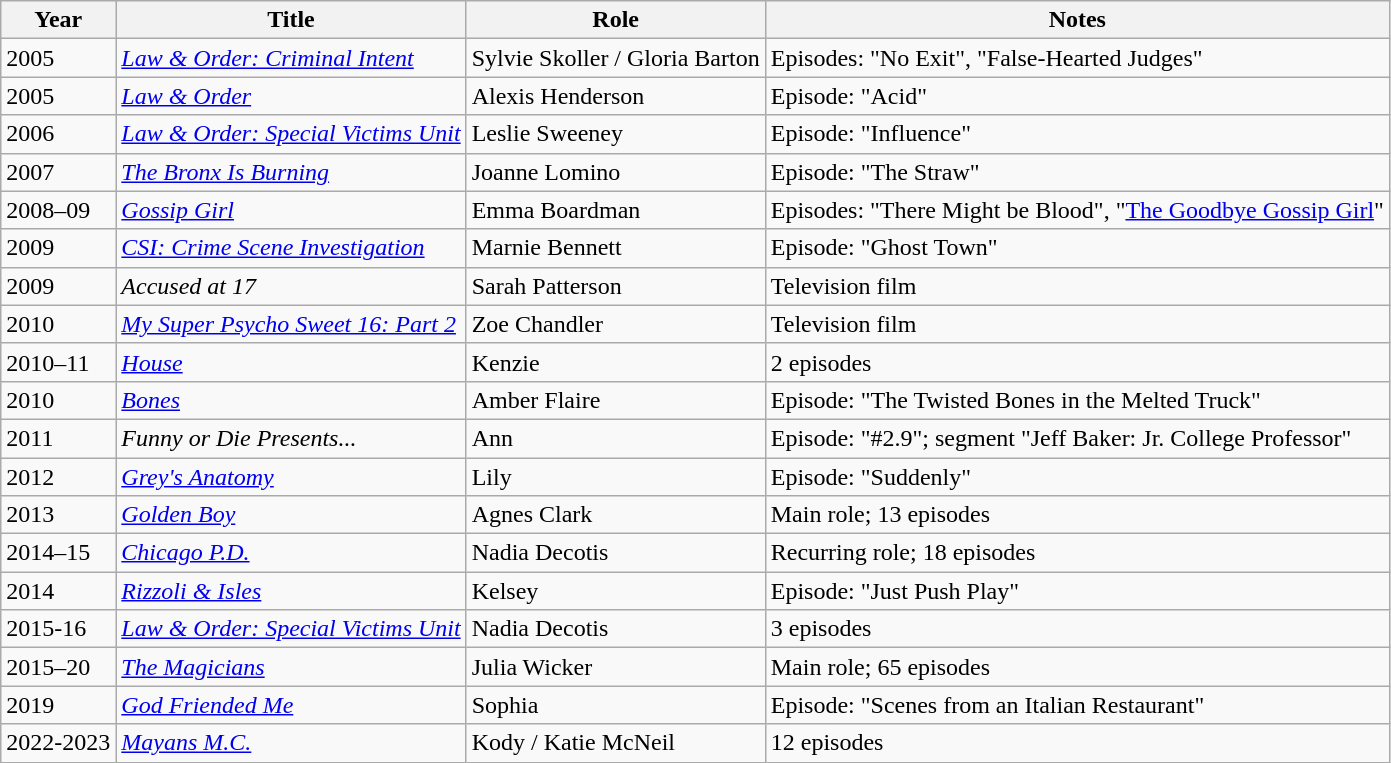<table class="wikitable sortable">
<tr>
<th>Year</th>
<th>Title</th>
<th>Role</th>
<th class="unsortable">Notes</th>
</tr>
<tr>
<td>2005</td>
<td><em><a href='#'>Law & Order: Criminal Intent</a></em></td>
<td>Sylvie Skoller / Gloria Barton</td>
<td>Episodes: "No Exit", "False-Hearted Judges"</td>
</tr>
<tr>
<td>2005</td>
<td><em><a href='#'>Law & Order</a></em></td>
<td>Alexis Henderson</td>
<td>Episode: "Acid"</td>
</tr>
<tr>
<td>2006</td>
<td><em><a href='#'>Law & Order: Special Victims Unit</a></em></td>
<td>Leslie Sweeney</td>
<td>Episode: "Influence"</td>
</tr>
<tr>
<td>2007</td>
<td><em><a href='#'>The Bronx Is Burning</a></em></td>
<td>Joanne Lomino</td>
<td>Episode: "The Straw"</td>
</tr>
<tr>
<td>2008–09</td>
<td><em><a href='#'>Gossip Girl</a></em></td>
<td>Emma Boardman</td>
<td>Episodes: "There Might be Blood", "<a href='#'>The Goodbye Gossip Girl</a>"</td>
</tr>
<tr>
<td>2009</td>
<td><em><a href='#'>CSI: Crime Scene Investigation</a></em></td>
<td>Marnie Bennett</td>
<td>Episode: "Ghost Town"</td>
</tr>
<tr>
<td>2009</td>
<td><em>Accused at 17</em></td>
<td>Sarah Patterson</td>
<td>Television film</td>
</tr>
<tr>
<td>2010</td>
<td><em><a href='#'>My Super Psycho Sweet 16: Part 2</a></em></td>
<td>Zoe Chandler</td>
<td>Television film</td>
</tr>
<tr>
<td>2010–11</td>
<td><em><a href='#'>House</a></em></td>
<td>Kenzie</td>
<td>2 episodes</td>
</tr>
<tr>
<td>2010</td>
<td><em><a href='#'>Bones</a></em></td>
<td>Amber Flaire</td>
<td>Episode: "The Twisted Bones in the Melted Truck"</td>
</tr>
<tr>
<td>2011</td>
<td><em>Funny or Die Presents...</em></td>
<td>Ann</td>
<td>Episode: "#2.9"; segment "Jeff Baker: Jr. College Professor"</td>
</tr>
<tr>
<td>2012</td>
<td><em><a href='#'>Grey's Anatomy</a></em></td>
<td>Lily</td>
<td>Episode: "Suddenly"</td>
</tr>
<tr>
<td>2013</td>
<td><em><a href='#'>Golden Boy</a></em></td>
<td>Agnes Clark</td>
<td>Main role; 13 episodes</td>
</tr>
<tr>
<td>2014–15</td>
<td><em><a href='#'>Chicago P.D.</a></em></td>
<td>Nadia Decotis</td>
<td>Recurring role; 18 episodes</td>
</tr>
<tr>
<td>2014</td>
<td><em><a href='#'>Rizzoli & Isles</a></em></td>
<td>Kelsey</td>
<td>Episode: "Just Push Play"</td>
</tr>
<tr>
<td>2015-16</td>
<td><em><a href='#'>Law & Order: Special Victims Unit</a></em></td>
<td>Nadia Decotis</td>
<td>3 episodes</td>
</tr>
<tr>
<td>2015–20</td>
<td><em><a href='#'>The Magicians</a></em></td>
<td>Julia Wicker</td>
<td>Main role; 65 episodes</td>
</tr>
<tr>
<td>2019</td>
<td><em><a href='#'>God Friended Me</a></em></td>
<td>Sophia</td>
<td>Episode: "Scenes from an Italian Restaurant"</td>
</tr>
<tr>
<td>2022-2023</td>
<td><em><a href='#'>Mayans M.C.</a></em></td>
<td>Kody / Katie McNeil</td>
<td>12 episodes</td>
</tr>
</table>
